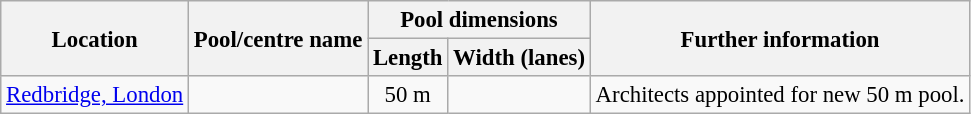<table class="wikitable" style="font-size:95%">
<tr>
<th rowspan="2">Location</th>
<th rowspan="2">Pool/centre name</th>
<th colspan="2">Pool dimensions</th>
<th rowspan="2">Further information</th>
</tr>
<tr>
<th>Length</th>
<th>Width (lanes)</th>
</tr>
<tr>
<td><a href='#'>Redbridge, London</a></td>
<td></td>
<td align="center">50 m</td>
<td align="center"></td>
<td>Architects appointed for new 50 m pool.</td>
</tr>
</table>
